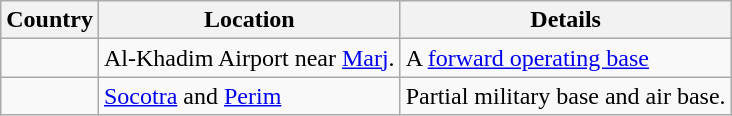<table class="wikitable">
<tr>
<th>Country</th>
<th>Location</th>
<th>Details</th>
</tr>
<tr>
<td></td>
<td>Al-Khadim Airport near <a href='#'>Marj</a>.</td>
<td>A <a href='#'>forward operating base</a></td>
</tr>
<tr>
<td></td>
<td><a href='#'>Socotra</a> and  <a href='#'>Perim</a></td>
<td>Partial military base and air base.</td>
</tr>
</table>
